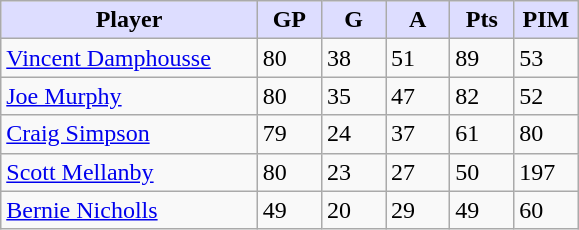<table class="wikitable">
<tr>
<th style="background:#ddf; width:40%;">Player</th>
<th style="background:#ddf; width:10%;">GP</th>
<th style="background:#ddf; width:10%;">G</th>
<th style="background:#ddf; width:10%;">A</th>
<th style="background:#ddf; width:10%;">Pts</th>
<th style="background:#ddf; width:10%;">PIM</th>
</tr>
<tr>
<td><a href='#'>Vincent Damphousse</a></td>
<td>80</td>
<td>38</td>
<td>51</td>
<td>89</td>
<td>53</td>
</tr>
<tr>
<td><a href='#'>Joe Murphy</a></td>
<td>80</td>
<td>35</td>
<td>47</td>
<td>82</td>
<td>52</td>
</tr>
<tr>
<td><a href='#'>Craig Simpson</a></td>
<td>79</td>
<td>24</td>
<td>37</td>
<td>61</td>
<td>80</td>
</tr>
<tr>
<td><a href='#'>Scott Mellanby</a></td>
<td>80</td>
<td>23</td>
<td>27</td>
<td>50</td>
<td>197</td>
</tr>
<tr>
<td><a href='#'>Bernie Nicholls</a></td>
<td>49</td>
<td>20</td>
<td>29</td>
<td>49</td>
<td>60</td>
</tr>
</table>
